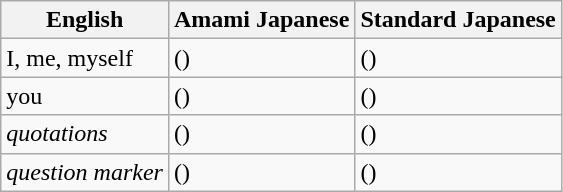<table class="wikitable">
<tr>
<th>English</th>
<th>Amami Japanese</th>
<th>Standard Japanese</th>
</tr>
<tr>
<td>I, me, myself</td>
<td> ()</td>
<td> ()</td>
</tr>
<tr>
<td>you</td>
<td> ()</td>
<td> ()</td>
</tr>
<tr>
<td><em>quotations</em></td>
<td> ()</td>
<td> ()</td>
</tr>
<tr>
<td><em>question marker</em></td>
<td> ()</td>
<td> ()</td>
</tr>
</table>
